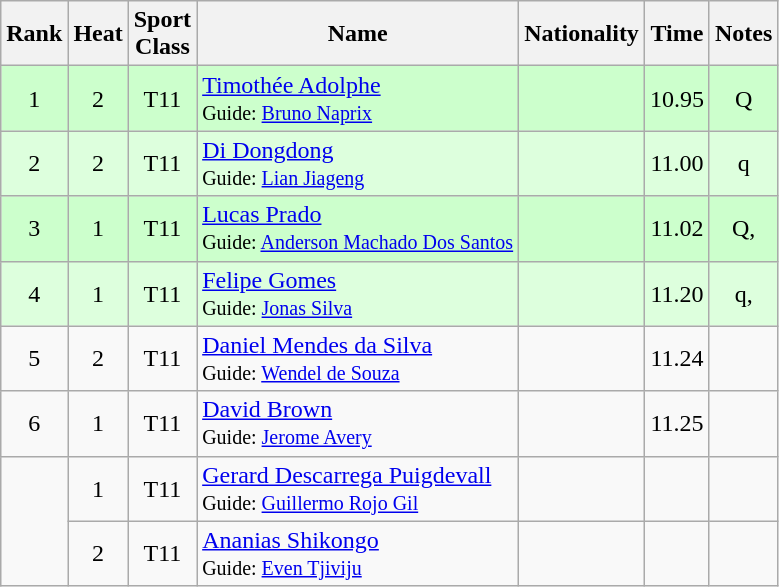<table class="wikitable sortable" style="text-align:center">
<tr>
<th>Rank</th>
<th>Heat</th>
<th>Sport<br>Class</th>
<th>Name</th>
<th>Nationality</th>
<th>Time</th>
<th>Notes</th>
</tr>
<tr bgcolor=ccffcc>
<td>1</td>
<td>2</td>
<td>T11</td>
<td align=left><a href='#'>Timothée Adolphe</a><br><small>Guide: <a href='#'>Bruno Naprix</a></small></td>
<td align=left></td>
<td>10.95</td>
<td>Q</td>
</tr>
<tr bgcolor=ddffdd>
<td>2</td>
<td>2</td>
<td>T11</td>
<td align=left><a href='#'>Di Dongdong</a><br><small>Guide: <a href='#'>Lian Jiageng</a></small></td>
<td align=left></td>
<td>11.00</td>
<td>q</td>
</tr>
<tr bgcolor=ccffcc>
<td>3</td>
<td>1</td>
<td>T11</td>
<td align=left><a href='#'>Lucas Prado</a><br><small>Guide: <a href='#'>Anderson Machado Dos Santos</a></small></td>
<td align=left></td>
<td>11.02</td>
<td>Q, </td>
</tr>
<tr bgcolor=ddffdd>
<td>4</td>
<td>1</td>
<td>T11</td>
<td align=left><a href='#'>Felipe Gomes</a><br><small>Guide: <a href='#'>Jonas Silva</a></small></td>
<td align=left></td>
<td>11.20</td>
<td>q, </td>
</tr>
<tr>
<td>5</td>
<td>2</td>
<td>T11</td>
<td align=left><a href='#'>Daniel Mendes da Silva</a><br><small>Guide: <a href='#'>Wendel de Souza</a></small></td>
<td align=left></td>
<td>11.24</td>
<td></td>
</tr>
<tr>
<td>6</td>
<td>1</td>
<td>T11</td>
<td align=left><a href='#'>David Brown</a><br><small>Guide: <a href='#'>Jerome Avery</a></small></td>
<td align=left></td>
<td>11.25</td>
<td></td>
</tr>
<tr>
<td rowspan=2></td>
<td>1</td>
<td>T11</td>
<td align=left><a href='#'>Gerard Descarrega Puigdevall</a><br><small>Guide: <a href='#'>Guillermo Rojo Gil</a></small></td>
<td align=left></td>
<td></td>
<td></td>
</tr>
<tr>
<td>2</td>
<td>T11</td>
<td align=left><a href='#'>Ananias Shikongo</a><br><small>Guide: <a href='#'>Even Tjiviju</a></small></td>
<td align=left></td>
<td></td>
<td></td>
</tr>
</table>
